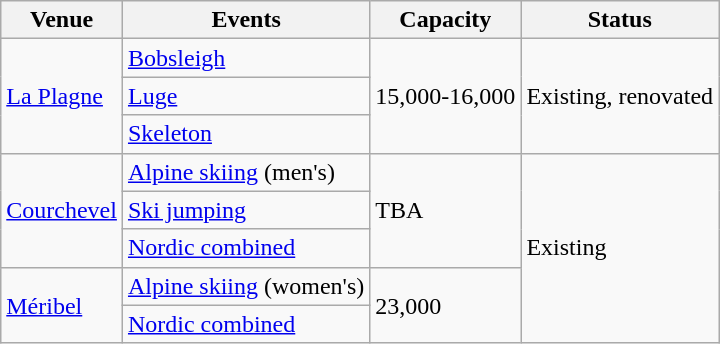<table class="wikitable sortable">
<tr>
<th>Venue</th>
<th>Events</th>
<th>Capacity</th>
<th>Status</th>
</tr>
<tr>
<td rowspan="3"><a href='#'>La Plagne</a></td>
<td><a href='#'>Bobsleigh</a></td>
<td rowspan="3">15,000-16,000</td>
<td rowspan="3">Existing, renovated</td>
</tr>
<tr>
<td><a href='#'>Luge</a></td>
</tr>
<tr>
<td><a href='#'>Skeleton</a></td>
</tr>
<tr>
<td rowspan="3"><a href='#'>Courchevel</a></td>
<td><a href='#'>Alpine skiing</a> (men's)</td>
<td rowspan="3">TBA</td>
<td rowspan="5">Existing</td>
</tr>
<tr>
<td><a href='#'>Ski jumping</a></td>
</tr>
<tr>
<td><a href='#'>Nordic combined</a></td>
</tr>
<tr>
<td rowspan="2"><a href='#'>Méribel</a></td>
<td><a href='#'>Alpine skiing</a> (women's)</td>
<td rowspan="2">23,000</td>
</tr>
<tr>
<td><a href='#'>Nordic combined</a></td>
</tr>
</table>
